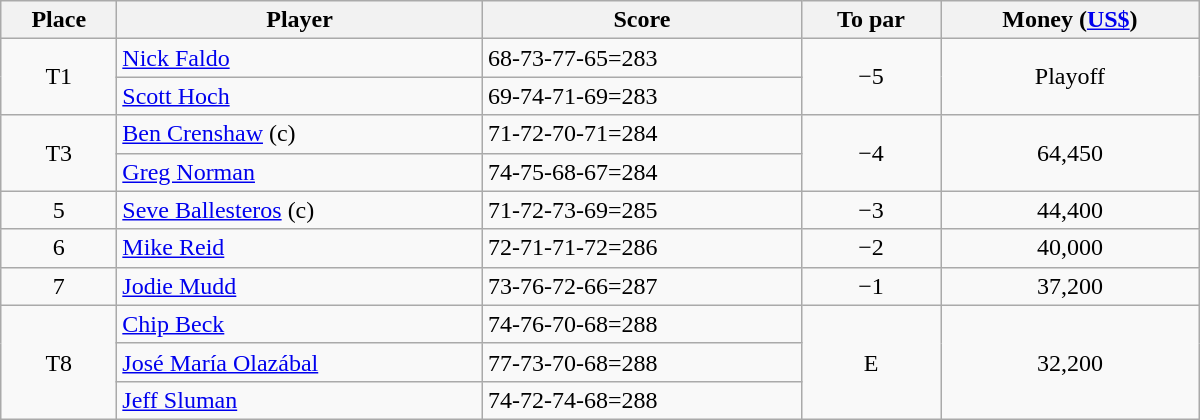<table class="wikitable" style="width:50em;margin-bottom:0;">
<tr>
<th>Place</th>
<th>Player</th>
<th>Score</th>
<th>To par</th>
<th>Money (<a href='#'>US$</a>)</th>
</tr>
<tr>
<td rowspan=2 align=center>T1</td>
<td> <a href='#'>Nick Faldo</a></td>
<td>68-73-77-65=283</td>
<td rowspan=2 align=center>−5</td>
<td rowspan=2 align=center>Playoff</td>
</tr>
<tr>
<td> <a href='#'>Scott Hoch</a></td>
<td>69-74-71-69=283</td>
</tr>
<tr>
<td rowspan=2 align=center>T3</td>
<td> <a href='#'>Ben Crenshaw</a> (c)</td>
<td>71-72-70-71=284</td>
<td rowspan=2 align=center>−4</td>
<td rowspan=2 align=center>64,450</td>
</tr>
<tr>
<td> <a href='#'>Greg Norman</a></td>
<td>74-75-68-67=284</td>
</tr>
<tr>
<td align=center>5</td>
<td> <a href='#'>Seve Ballesteros</a> (c)</td>
<td>71-72-73-69=285</td>
<td align=center>−3</td>
<td align=center>44,400</td>
</tr>
<tr>
<td align=center>6</td>
<td> <a href='#'>Mike Reid</a></td>
<td>72-71-71-72=286</td>
<td align=center>−2</td>
<td align=center>40,000</td>
</tr>
<tr>
<td align=center>7</td>
<td> <a href='#'>Jodie Mudd</a></td>
<td>73-76-72-66=287</td>
<td align=center>−1</td>
<td align=center>37,200</td>
</tr>
<tr>
<td rowspan=3 align=center>T8</td>
<td> <a href='#'>Chip Beck</a></td>
<td>74-76-70-68=288</td>
<td rowspan=3 align=center>E</td>
<td rowspan=3 align=center>32,200</td>
</tr>
<tr>
<td> <a href='#'>José María Olazábal</a></td>
<td>77-73-70-68=288</td>
</tr>
<tr>
<td> <a href='#'>Jeff Sluman</a></td>
<td>74-72-74-68=288</td>
</tr>
</table>
